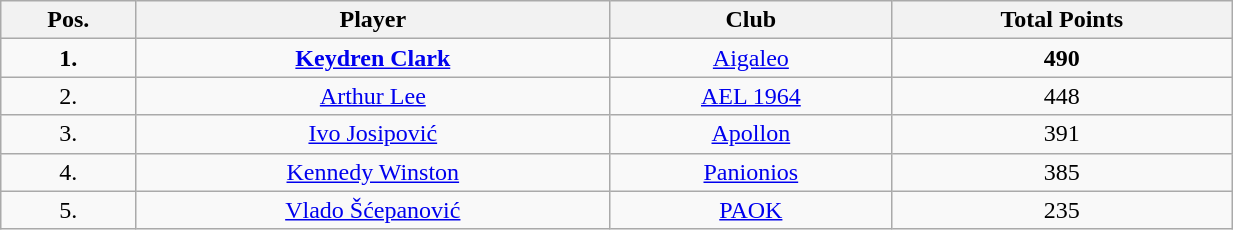<table class="wikitable" style="text-align: center;" width="65%">
<tr>
<th>Pos.</th>
<th>Player</th>
<th>Club</th>
<th>Total Points</th>
</tr>
<tr>
<td align="center"><strong>1.</strong></td>
<td> <strong><a href='#'>Keydren Clark</a></strong></td>
<td><a href='#'>Aigaleo</a></td>
<td align="center"><strong>490</strong></td>
</tr>
<tr>
<td align="center">2.</td>
<td> <a href='#'>Arthur Lee</a></td>
<td><a href='#'>AEL 1964</a></td>
<td align="center">448</td>
</tr>
<tr>
<td align="center">3.</td>
<td> <a href='#'>Ivo Josipović</a></td>
<td><a href='#'>Apollon</a></td>
<td align="center">391</td>
</tr>
<tr>
<td align="center">4.</td>
<td> <a href='#'>Kennedy Winston</a></td>
<td><a href='#'>Panionios</a></td>
<td align="center">385</td>
</tr>
<tr>
<td align="center">5.</td>
<td> <a href='#'>Vlado Šćepanović</a></td>
<td><a href='#'>PAOK</a></td>
<td align="center">235</td>
</tr>
</table>
